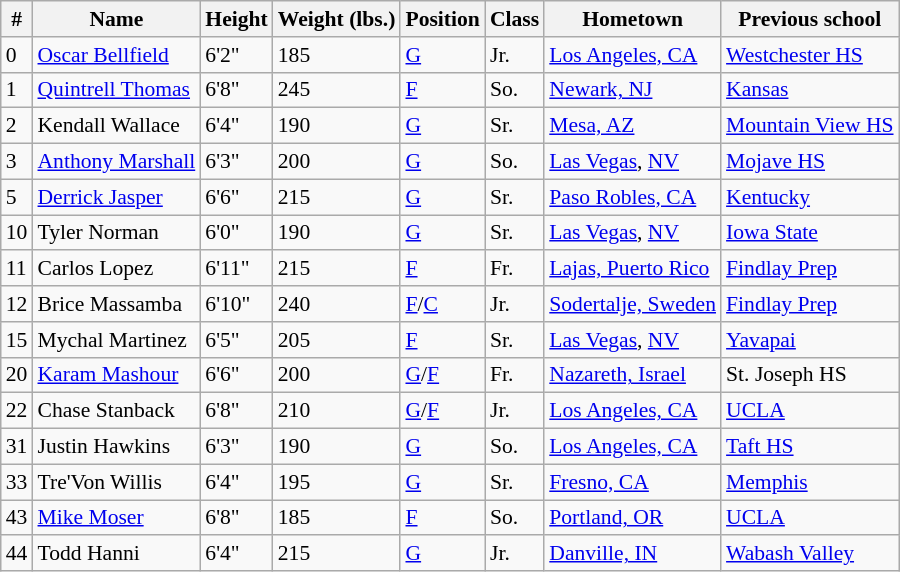<table class="wikitable" style="font-size: 90%">
<tr>
<th>#</th>
<th>Name</th>
<th>Height</th>
<th>Weight (lbs.)</th>
<th>Position</th>
<th>Class</th>
<th>Hometown</th>
<th>Previous school</th>
</tr>
<tr>
<td>0</td>
<td><a href='#'>Oscar Bellfield</a></td>
<td>6'2"</td>
<td>185</td>
<td><a href='#'>G</a></td>
<td>Jr.</td>
<td><a href='#'>Los Angeles, CA</a></td>
<td><a href='#'>Westchester HS</a></td>
</tr>
<tr>
<td>1</td>
<td><a href='#'>Quintrell Thomas</a></td>
<td>6'8"</td>
<td>245</td>
<td><a href='#'>F</a></td>
<td>So.</td>
<td><a href='#'>Newark, NJ</a></td>
<td><a href='#'>Kansas</a></td>
</tr>
<tr>
<td>2</td>
<td>Kendall Wallace</td>
<td>6'4"</td>
<td>190</td>
<td><a href='#'>G</a></td>
<td>Sr.</td>
<td><a href='#'>Mesa, AZ</a></td>
<td><a href='#'>Mountain View HS</a></td>
</tr>
<tr>
<td>3</td>
<td><a href='#'>Anthony Marshall</a></td>
<td>6'3"</td>
<td>200</td>
<td><a href='#'>G</a></td>
<td>So.</td>
<td><a href='#'>Las Vegas</a>, <a href='#'>NV</a></td>
<td><a href='#'>Mojave HS</a></td>
</tr>
<tr>
<td>5</td>
<td><a href='#'>Derrick Jasper</a></td>
<td>6'6"</td>
<td>215</td>
<td><a href='#'>G</a></td>
<td>Sr.</td>
<td><a href='#'>Paso Robles, CA</a></td>
<td><a href='#'>Kentucky</a></td>
</tr>
<tr>
<td>10</td>
<td>Tyler Norman</td>
<td>6'0"</td>
<td>190</td>
<td><a href='#'>G</a></td>
<td>Sr.</td>
<td><a href='#'>Las Vegas</a>, <a href='#'>NV</a></td>
<td><a href='#'>Iowa State</a></td>
</tr>
<tr>
<td>11</td>
<td>Carlos Lopez</td>
<td>6'11"</td>
<td>215</td>
<td><a href='#'>F</a></td>
<td>Fr.</td>
<td><a href='#'>Lajas, Puerto Rico</a></td>
<td><a href='#'>Findlay Prep</a></td>
</tr>
<tr>
<td>12</td>
<td>Brice Massamba</td>
<td>6'10"</td>
<td>240</td>
<td><a href='#'>F</a>/<a href='#'>C</a></td>
<td>Jr.</td>
<td><a href='#'>Sodertalje, Sweden</a></td>
<td><a href='#'>Findlay Prep</a></td>
</tr>
<tr>
<td>15</td>
<td>Mychal Martinez</td>
<td>6'5"</td>
<td>205</td>
<td><a href='#'>F</a></td>
<td>Sr.</td>
<td><a href='#'>Las Vegas</a>, <a href='#'>NV</a></td>
<td><a href='#'>Yavapai</a></td>
</tr>
<tr>
<td>20</td>
<td><a href='#'>Karam Mashour</a></td>
<td>6'6"</td>
<td>200</td>
<td><a href='#'>G</a>/<a href='#'>F</a></td>
<td>Fr.</td>
<td><a href='#'>Nazareth, Israel</a></td>
<td>St. Joseph HS</td>
</tr>
<tr>
<td>22</td>
<td>Chase Stanback</td>
<td>6'8"</td>
<td>210</td>
<td><a href='#'>G</a>/<a href='#'>F</a></td>
<td>Jr.</td>
<td><a href='#'>Los Angeles, CA</a></td>
<td><a href='#'>UCLA</a></td>
</tr>
<tr>
<td>31</td>
<td>Justin Hawkins</td>
<td>6'3"</td>
<td>190</td>
<td><a href='#'>G</a></td>
<td>So.</td>
<td><a href='#'>Los Angeles, CA</a></td>
<td><a href='#'>Taft HS</a></td>
</tr>
<tr>
<td>33</td>
<td>Tre'Von Willis</td>
<td>6'4"</td>
<td>195</td>
<td><a href='#'>G</a></td>
<td>Sr.</td>
<td><a href='#'>Fresno, CA</a></td>
<td><a href='#'>Memphis</a></td>
</tr>
<tr>
<td>43</td>
<td><a href='#'>Mike Moser</a></td>
<td>6'8"</td>
<td>185</td>
<td><a href='#'>F</a></td>
<td>So.</td>
<td><a href='#'>Portland, OR</a></td>
<td><a href='#'>UCLA</a></td>
</tr>
<tr>
<td>44</td>
<td>Todd Hanni</td>
<td>6'4"</td>
<td>215</td>
<td><a href='#'>G</a></td>
<td>Jr.</td>
<td><a href='#'>Danville, IN</a></td>
<td><a href='#'>Wabash Valley</a></td>
</tr>
</table>
